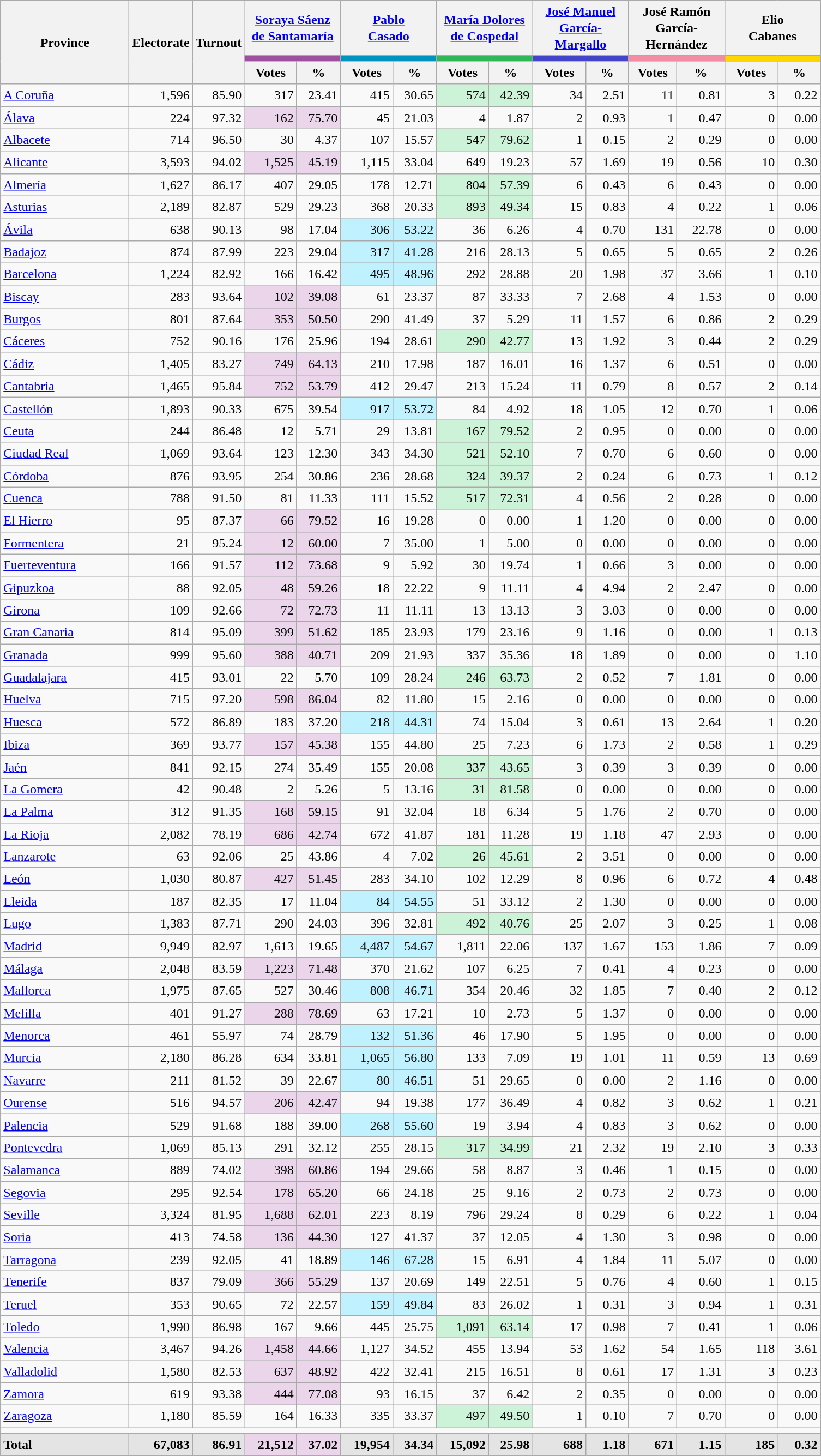<table class="wikitable sortable" style="text-align:right; line-height:20px;">
<tr>
<th width="150" rowspan="3">Province</th>
<th rowspan="3">Electorate</th>
<th rowspan="3">Turnout</th>
<th colspan="2" width="110" class="unsortable"><a href='#'>Soraya Sáenz<br>de Santamaría</a></th>
<th colspan="2" width="110" class="unsortable"><a href='#'>Pablo<br>Casado</a></th>
<th colspan="2" width="110" class="unsortable"><a href='#'>María Dolores<br>de Cospedal</a></th>
<th colspan="2" width="110" class="unsortable"><a href='#'>José Manuel<br>García-Margallo</a></th>
<th colspan="2" width="110" class="unsortable">José Ramón<br>García-<br>Hernández</th>
<th colspan="2" width="110" class="unsortable">Elio<br>Cabanes</th>
</tr>
<tr>
<th colspan="2" style="color:inherit;background:#9F4F9F;"></th>
<th colspan="2" style="color:inherit;background:#0093BF;"></th>
<th colspan="2" style="color:inherit;background:#30B858;"></th>
<th colspan="2" style="color:inherit;background:#4444CA;"></th>
<th colspan="2" style="color:inherit;background:#F38DA3;"></th>
<th colspan="2" style="color:inherit;background:#FFD700;"></th>
</tr>
<tr>
<th data-sort-type="number">Votes</th>
<th data-sort-type="number">%</th>
<th data-sort-type="number">Votes</th>
<th data-sort-type="number">%</th>
<th data-sort-type="number">Votes</th>
<th data-sort-type="number">%</th>
<th data-sort-type="number">Votes</th>
<th data-sort-type="number">%</th>
<th data-sort-type="number">Votes</th>
<th data-sort-type="number">%</th>
<th data-sort-type="number">Votes</th>
<th data-sort-type="number">%</th>
</tr>
<tr>
<td align="left"><a href='#'>A Coruña</a></td>
<td>1,596</td>
<td>85.90</td>
<td>317</td>
<td>23.41</td>
<td>415</td>
<td>30.65</td>
<td style="color:inherit;background:#CCF2D8;">574</td>
<td style="color:inherit;background:#CCF2D8;">42.39</td>
<td>34</td>
<td>2.51</td>
<td>11</td>
<td>0.81</td>
<td>3</td>
<td>0.22</td>
</tr>
<tr>
<td align="left"><a href='#'>Álava</a></td>
<td>224</td>
<td>97.32</td>
<td style="color:inherit;background:#EAD5EA;">162</td>
<td style="color:inherit;background:#EAD5EA;">75.70</td>
<td>45</td>
<td>21.03</td>
<td>4</td>
<td>1.87</td>
<td>2</td>
<td>0.93</td>
<td>1</td>
<td>0.47</td>
<td>0</td>
<td>0.00</td>
</tr>
<tr>
<td align="left"><a href='#'>Albacete</a></td>
<td>714</td>
<td>96.50</td>
<td>30</td>
<td>4.37</td>
<td>107</td>
<td>15.57</td>
<td style="color:inherit;background:#CCF2D8;">547</td>
<td style="color:inherit;background:#CCF2D8;">79.62</td>
<td>1</td>
<td>0.15</td>
<td>2</td>
<td>0.29</td>
<td>0</td>
<td>0.00</td>
</tr>
<tr>
<td align="left"><a href='#'>Alicante</a></td>
<td>3,593</td>
<td>94.02</td>
<td style="color:inherit;background:#EAD5EA;">1,525</td>
<td style="color:inherit;background:#EAD5EA;">45.19</td>
<td>1,115</td>
<td>33.04</td>
<td>649</td>
<td>19.23</td>
<td>57</td>
<td>1.69</td>
<td>19</td>
<td>0.56</td>
<td>10</td>
<td>0.30</td>
</tr>
<tr>
<td align="left"><a href='#'>Almería</a></td>
<td>1,627</td>
<td>86.17</td>
<td>407</td>
<td>29.05</td>
<td>178</td>
<td>12.71</td>
<td style="color:inherit;background:#CCF2D8;">804</td>
<td style="color:inherit;background:#CCF2D8;">57.39</td>
<td>6</td>
<td>0.43</td>
<td>6</td>
<td>0.43</td>
<td>0</td>
<td>0.00</td>
</tr>
<tr>
<td align="left"><a href='#'>Asturias</a></td>
<td>2,189</td>
<td>82.87</td>
<td>529</td>
<td>29.23</td>
<td>368</td>
<td>20.33</td>
<td style="color:inherit;background:#CCF2D8;">893</td>
<td style="color:inherit;background:#CCF2D8;">49.34</td>
<td>15</td>
<td>0.83</td>
<td>4</td>
<td>0.22</td>
<td>1</td>
<td>0.06</td>
</tr>
<tr>
<td align="left"><a href='#'>Ávila</a></td>
<td>638</td>
<td>90.13</td>
<td>98</td>
<td>17.04</td>
<td style="color:inherit;background:#BFF1FF;">306</td>
<td style="color:inherit;background:#BFF1FF;">53.22</td>
<td>36</td>
<td>6.26</td>
<td>4</td>
<td>0.70</td>
<td>131</td>
<td>22.78</td>
<td>0</td>
<td>0.00</td>
</tr>
<tr>
<td align="left"><a href='#'>Badajoz</a></td>
<td>874</td>
<td>87.99</td>
<td>223</td>
<td>29.04</td>
<td style="color:inherit;background:#BFF1FF;">317</td>
<td style="color:inherit;background:#BFF1FF;">41.28</td>
<td>216</td>
<td>28.13</td>
<td>5</td>
<td>0.65</td>
<td>5</td>
<td>0.65</td>
<td>2</td>
<td>0.26</td>
</tr>
<tr>
<td align="left"><a href='#'>Barcelona</a></td>
<td>1,224</td>
<td>82.92</td>
<td>166</td>
<td>16.42</td>
<td style="color:inherit;background:#BFF1FF;">495</td>
<td style="color:inherit;background:#BFF1FF;">48.96</td>
<td>292</td>
<td>28.88</td>
<td>20</td>
<td>1.98</td>
<td>37</td>
<td>3.66</td>
<td>1</td>
<td>0.10</td>
</tr>
<tr>
<td align="left"><a href='#'>Biscay</a></td>
<td>283</td>
<td>93.64</td>
<td style="color:inherit;background:#EAD5EA;">102</td>
<td style="color:inherit;background:#EAD5EA;">39.08</td>
<td>61</td>
<td>23.37</td>
<td>87</td>
<td>33.33</td>
<td>7</td>
<td>2.68</td>
<td>4</td>
<td>1.53</td>
<td>0</td>
<td>0.00</td>
</tr>
<tr>
<td align="left"><a href='#'>Burgos</a></td>
<td>801</td>
<td>87.64</td>
<td style="color:inherit;background:#EAD5EA;">353</td>
<td style="color:inherit;background:#EAD5EA;">50.50</td>
<td>290</td>
<td>41.49</td>
<td>37</td>
<td>5.29</td>
<td>11</td>
<td>1.57</td>
<td>6</td>
<td>0.86</td>
<td>2</td>
<td>0.29</td>
</tr>
<tr>
<td align="left"><a href='#'>Cáceres</a></td>
<td>752</td>
<td>90.16</td>
<td>176</td>
<td>25.96</td>
<td>194</td>
<td>28.61</td>
<td style="color:inherit;background:#CCF2D8;">290</td>
<td style="color:inherit;background:#CCF2D8;">42.77</td>
<td>13</td>
<td>1.92</td>
<td>3</td>
<td>0.44</td>
<td>2</td>
<td>0.29</td>
</tr>
<tr>
<td align="left"><a href='#'>Cádiz</a></td>
<td>1,405</td>
<td>83.27</td>
<td style="color:inherit;background:#EAD5EA;">749</td>
<td style="color:inherit;background:#EAD5EA;">64.13</td>
<td>210</td>
<td>17.98</td>
<td>187</td>
<td>16.01</td>
<td>16</td>
<td>1.37</td>
<td>6</td>
<td>0.51</td>
<td>0</td>
<td>0.00</td>
</tr>
<tr>
<td align="left"><a href='#'>Cantabria</a></td>
<td>1,465</td>
<td>95.84</td>
<td style="color:inherit;background:#EAD5EA;">752</td>
<td style="color:inherit;background:#EAD5EA;">53.79</td>
<td>412</td>
<td>29.47</td>
<td>213</td>
<td>15.24</td>
<td>11</td>
<td>0.79</td>
<td>8</td>
<td>0.57</td>
<td>2</td>
<td>0.14</td>
</tr>
<tr>
<td align="left"><a href='#'>Castellón</a></td>
<td>1,893</td>
<td>90.33</td>
<td>675</td>
<td>39.54</td>
<td style="color:inherit;background:#BFF1FF;">917</td>
<td style="color:inherit;background:#BFF1FF;">53.72</td>
<td>84</td>
<td>4.92</td>
<td>18</td>
<td>1.05</td>
<td>12</td>
<td>0.70</td>
<td>1</td>
<td>0.06</td>
</tr>
<tr>
<td align="left"><a href='#'>Ceuta</a></td>
<td>244</td>
<td>86.48</td>
<td>12</td>
<td>5.71</td>
<td>29</td>
<td>13.81</td>
<td style="color:inherit;background:#CCF2D8;">167</td>
<td style="color:inherit;background:#CCF2D8;">79.52</td>
<td>2</td>
<td>0.95</td>
<td>0</td>
<td>0.00</td>
<td>0</td>
<td>0.00</td>
</tr>
<tr>
<td align="left"><a href='#'>Ciudad Real</a></td>
<td>1,069</td>
<td>93.64</td>
<td>123</td>
<td>12.30</td>
<td>343</td>
<td>34.30</td>
<td style="color:inherit;background:#CCF2D8;">521</td>
<td style="color:inherit;background:#CCF2D8;">52.10</td>
<td>7</td>
<td>0.70</td>
<td>6</td>
<td>0.60</td>
<td>0</td>
<td>0.00</td>
</tr>
<tr>
<td align="left"><a href='#'>Córdoba</a></td>
<td>876</td>
<td>93.95</td>
<td>254</td>
<td>30.86</td>
<td>236</td>
<td>28.68</td>
<td style="color:inherit;background:#CCF2D8;">324</td>
<td style="color:inherit;background:#CCF2D8;">39.37</td>
<td>2</td>
<td>0.24</td>
<td>6</td>
<td>0.73</td>
<td>1</td>
<td>0.12</td>
</tr>
<tr>
<td align="left"><a href='#'>Cuenca</a></td>
<td>788</td>
<td>91.50</td>
<td>81</td>
<td>11.33</td>
<td>111</td>
<td>15.52</td>
<td style="color:inherit;background:#CCF2D8;">517</td>
<td style="color:inherit;background:#CCF2D8;">72.31</td>
<td>4</td>
<td>0.56</td>
<td>2</td>
<td>0.28</td>
<td>0</td>
<td>0.00</td>
</tr>
<tr>
<td align="left"><a href='#'>El Hierro</a></td>
<td>95</td>
<td>87.37</td>
<td style="color:inherit;background:#EAD5EA;">66</td>
<td style="color:inherit;background:#EAD5EA;">79.52</td>
<td>16</td>
<td>19.28</td>
<td>0</td>
<td>0.00</td>
<td>1</td>
<td>1.20</td>
<td>0</td>
<td>0.00</td>
<td>0</td>
<td>0.00</td>
</tr>
<tr>
<td align="left"><a href='#'>Formentera</a></td>
<td>21</td>
<td>95.24</td>
<td style="color:inherit;background:#EAD5EA;">12</td>
<td style="color:inherit;background:#EAD5EA;">60.00</td>
<td>7</td>
<td>35.00</td>
<td>1</td>
<td>5.00</td>
<td>0</td>
<td>0.00</td>
<td>0</td>
<td>0.00</td>
<td>0</td>
<td>0.00</td>
</tr>
<tr>
<td align="left"><a href='#'>Fuerteventura</a></td>
<td>166</td>
<td>91.57</td>
<td style="color:inherit;background:#EAD5EA;">112</td>
<td style="color:inherit;background:#EAD5EA;">73.68</td>
<td>9</td>
<td>5.92</td>
<td>30</td>
<td>19.74</td>
<td>1</td>
<td>0.66</td>
<td>3</td>
<td>0.00</td>
<td>0</td>
<td>0.00</td>
</tr>
<tr>
<td align="left"><a href='#'>Gipuzkoa</a></td>
<td>88</td>
<td>92.05</td>
<td style="color:inherit;background:#EAD5EA;">48</td>
<td style="color:inherit;background:#EAD5EA;">59.26</td>
<td>18</td>
<td>22.22</td>
<td>9</td>
<td>11.11</td>
<td>4</td>
<td>4.94</td>
<td>2</td>
<td>2.47</td>
<td>0</td>
<td>0.00</td>
</tr>
<tr>
<td align="left"><a href='#'>Girona</a></td>
<td>109</td>
<td>92.66</td>
<td style="color:inherit;background:#EAD5EA;">72</td>
<td style="color:inherit;background:#EAD5EA;">72.73</td>
<td>11</td>
<td>11.11</td>
<td>13</td>
<td>13.13</td>
<td>3</td>
<td>3.03</td>
<td>0</td>
<td>0.00</td>
<td>0</td>
<td>0.00</td>
</tr>
<tr>
<td align="left"><a href='#'>Gran Canaria</a></td>
<td>814</td>
<td>95.09</td>
<td style="color:inherit;background:#EAD5EA;">399</td>
<td style="color:inherit;background:#EAD5EA;">51.62</td>
<td>185</td>
<td>23.93</td>
<td>179</td>
<td>23.16</td>
<td>9</td>
<td>1.16</td>
<td>0</td>
<td>0.00</td>
<td>1</td>
<td>0.13</td>
</tr>
<tr>
<td align="left"><a href='#'>Granada</a></td>
<td>999</td>
<td>95.60</td>
<td style="color:inherit;background:#EAD5EA;">388</td>
<td style="color:inherit;background:#EAD5EA;">40.71</td>
<td>209</td>
<td>21.93</td>
<td>337</td>
<td>35.36</td>
<td>18</td>
<td>1.89</td>
<td>0</td>
<td>0.00</td>
<td>0</td>
<td>1.10</td>
</tr>
<tr>
<td align="left"><a href='#'>Guadalajara</a></td>
<td>415</td>
<td>93.01</td>
<td>22</td>
<td>5.70</td>
<td>109</td>
<td>28.24</td>
<td style="color:inherit;background:#CCF2D8;">246</td>
<td style="color:inherit;background:#CCF2D8;">63.73</td>
<td>2</td>
<td>0.52</td>
<td>7</td>
<td>1.81</td>
<td>0</td>
<td>0.00</td>
</tr>
<tr>
<td align="left"><a href='#'>Huelva</a></td>
<td>715</td>
<td>97.20</td>
<td style="color:inherit;background:#EAD5EA;">598</td>
<td style="color:inherit;background:#EAD5EA;">86.04</td>
<td>82</td>
<td>11.80</td>
<td>15</td>
<td>2.16</td>
<td>0</td>
<td>0.00</td>
<td>0</td>
<td>0.00</td>
<td>0</td>
<td>0.00</td>
</tr>
<tr>
<td align="left"><a href='#'>Huesca</a></td>
<td>572</td>
<td>86.89</td>
<td>183</td>
<td>37.20</td>
<td style="color:inherit;background:#BFF1FF;">218</td>
<td style="color:inherit;background:#BFF1FF;">44.31</td>
<td>74</td>
<td>15.04</td>
<td>3</td>
<td>0.61</td>
<td>13</td>
<td>2.64</td>
<td>1</td>
<td>0.20</td>
</tr>
<tr>
<td align="left"><a href='#'>Ibiza</a></td>
<td>369</td>
<td>93.77</td>
<td style="color:inherit;background:#EAD5EA;">157</td>
<td style="color:inherit;background:#EAD5EA;">45.38</td>
<td>155</td>
<td>44.80</td>
<td>25</td>
<td>7.23</td>
<td>6</td>
<td>1.73</td>
<td>2</td>
<td>0.58</td>
<td>1</td>
<td>0.29</td>
</tr>
<tr>
<td align="left"><a href='#'>Jaén</a></td>
<td>841</td>
<td>92.15</td>
<td>274</td>
<td>35.49</td>
<td>155</td>
<td>20.08</td>
<td style="color:inherit;background:#CCF2D8;">337</td>
<td style="color:inherit;background:#CCF2D8;">43.65</td>
<td>3</td>
<td>0.39</td>
<td>3</td>
<td>0.39</td>
<td>0</td>
<td>0.00</td>
</tr>
<tr>
<td align="left"><a href='#'>La Gomera</a></td>
<td>42</td>
<td>90.48</td>
<td>2</td>
<td>5.26</td>
<td>5</td>
<td>13.16</td>
<td style="color:inherit;background:#CCF2D8;">31</td>
<td style="color:inherit;background:#CCF2D8;">81.58</td>
<td>0</td>
<td>0.00</td>
<td>0</td>
<td>0.00</td>
<td>0</td>
<td>0.00</td>
</tr>
<tr>
<td align="left"><a href='#'>La Palma</a></td>
<td>312</td>
<td>91.35</td>
<td style="color:inherit;background:#EAD5EA;">168</td>
<td style="color:inherit;background:#EAD5EA;">59.15</td>
<td>91</td>
<td>32.04</td>
<td>18</td>
<td>6.34</td>
<td>5</td>
<td>1.76</td>
<td>2</td>
<td>0.70</td>
<td>0</td>
<td>0.00</td>
</tr>
<tr>
<td align="left"><a href='#'>La Rioja</a></td>
<td>2,082</td>
<td>78.19</td>
<td style="color:inherit;background:#EAD5EA;">686</td>
<td style="color:inherit;background:#EAD5EA;">42.74</td>
<td>672</td>
<td>41.87</td>
<td>181</td>
<td>11.28</td>
<td>19</td>
<td>1.18</td>
<td>47</td>
<td>2.93</td>
<td>0</td>
<td>0.00</td>
</tr>
<tr>
<td align="left"><a href='#'>Lanzarote</a></td>
<td>63</td>
<td>92.06</td>
<td>25</td>
<td>43.86</td>
<td>4</td>
<td>7.02</td>
<td style="color:inherit;background:#CCF2D8;">26</td>
<td style="color:inherit;background:#CCF2D8;">45.61</td>
<td>2</td>
<td>3.51</td>
<td>0</td>
<td>0.00</td>
<td>0</td>
<td>0.00</td>
</tr>
<tr>
<td align="left"><a href='#'>León</a></td>
<td>1,030</td>
<td>80.87</td>
<td style="color:inherit;background:#EAD5EA;">427</td>
<td style="color:inherit;background:#EAD5EA;">51.45</td>
<td>283</td>
<td>34.10</td>
<td>102</td>
<td>12.29</td>
<td>8</td>
<td>0.96</td>
<td>6</td>
<td>0.72</td>
<td>4</td>
<td>0.48</td>
</tr>
<tr>
<td align="left"><a href='#'>Lleida</a></td>
<td>187</td>
<td>82.35</td>
<td>17</td>
<td>11.04</td>
<td style="color:inherit;background:#BFF1FF;">84</td>
<td style="color:inherit;background:#BFF1FF;">54.55</td>
<td>51</td>
<td>33.12</td>
<td>2</td>
<td>1.30</td>
<td>0</td>
<td>0.00</td>
<td>0</td>
<td>0.00</td>
</tr>
<tr>
<td align="left"><a href='#'>Lugo</a></td>
<td>1,383</td>
<td>87.71</td>
<td>290</td>
<td>24.03</td>
<td>396</td>
<td>32.81</td>
<td style="color:inherit;background:#CCF2D8;">492</td>
<td style="color:inherit;background:#CCF2D8;">40.76</td>
<td>25</td>
<td>2.07</td>
<td>3</td>
<td>0.25</td>
<td>1</td>
<td>0.08</td>
</tr>
<tr>
<td align="left"><a href='#'>Madrid</a></td>
<td>9,949</td>
<td>82.97</td>
<td>1,613</td>
<td>19.65</td>
<td style="color:inherit;background:#BFF1FF;">4,487</td>
<td style="color:inherit;background:#BFF1FF;">54.67</td>
<td>1,811</td>
<td>22.06</td>
<td>137</td>
<td>1.67</td>
<td>153</td>
<td>1.86</td>
<td>7</td>
<td>0.09</td>
</tr>
<tr>
<td align="left"><a href='#'>Málaga</a></td>
<td>2,048</td>
<td>83.59</td>
<td style="color:inherit;background:#EAD5EA;">1,223</td>
<td style="color:inherit;background:#EAD5EA;">71.48</td>
<td>370</td>
<td>21.62</td>
<td>107</td>
<td>6.25</td>
<td>7</td>
<td>0.41</td>
<td>4</td>
<td>0.23</td>
<td>0</td>
<td>0.00</td>
</tr>
<tr>
<td align="left"><a href='#'>Mallorca</a></td>
<td>1,975</td>
<td>87.65</td>
<td>527</td>
<td>30.46</td>
<td style="color:inherit;background:#BFF1FF;">808</td>
<td style="color:inherit;background:#BFF1FF;">46.71</td>
<td>354</td>
<td>20.46</td>
<td>32</td>
<td>1.85</td>
<td>7</td>
<td>0.40</td>
<td>2</td>
<td>0.12</td>
</tr>
<tr>
<td align="left"><a href='#'>Melilla</a></td>
<td>401</td>
<td>91.27</td>
<td style="color:inherit;background:#EAD5EA;">288</td>
<td style="color:inherit;background:#EAD5EA;">78.69</td>
<td>63</td>
<td>17.21</td>
<td>10</td>
<td>2.73</td>
<td>5</td>
<td>1.37</td>
<td>0</td>
<td>0.00</td>
<td>0</td>
<td>0.00</td>
</tr>
<tr>
<td align="left"><a href='#'>Menorca</a></td>
<td>461</td>
<td>55.97</td>
<td>74</td>
<td>28.79</td>
<td style="color:inherit;background:#BFF1FF;">132</td>
<td style="color:inherit;background:#BFF1FF;">51.36</td>
<td>46</td>
<td>17.90</td>
<td>5</td>
<td>1.95</td>
<td>0</td>
<td>0.00</td>
<td>0</td>
<td>0.00</td>
</tr>
<tr>
<td align="left"><a href='#'>Murcia</a></td>
<td>2,180</td>
<td>86.28</td>
<td>634</td>
<td>33.81</td>
<td style="color:inherit;background:#BFF1FF;">1,065</td>
<td style="color:inherit;background:#BFF1FF;">56.80</td>
<td>133</td>
<td>7.09</td>
<td>19</td>
<td>1.01</td>
<td>11</td>
<td>0.59</td>
<td>13</td>
<td>0.69</td>
</tr>
<tr>
<td align="left"><a href='#'>Navarre</a></td>
<td>211</td>
<td>81.52</td>
<td>39</td>
<td>22.67</td>
<td style="color:inherit;background:#BFF1FF;">80</td>
<td style="color:inherit;background:#BFF1FF;">46.51</td>
<td>51</td>
<td>29.65</td>
<td>0</td>
<td>0.00</td>
<td>2</td>
<td>1.16</td>
<td>0</td>
<td>0.00</td>
</tr>
<tr>
<td align="left"><a href='#'>Ourense</a></td>
<td>516</td>
<td>94.57</td>
<td style="color:inherit;background:#EAD5EA;">206</td>
<td style="color:inherit;background:#EAD5EA;">42.47</td>
<td>94</td>
<td>19.38</td>
<td>177</td>
<td>36.49</td>
<td>4</td>
<td>0.82</td>
<td>3</td>
<td>0.62</td>
<td>1</td>
<td>0.21</td>
</tr>
<tr>
<td align="left"><a href='#'>Palencia</a></td>
<td>529</td>
<td>91.68</td>
<td>188</td>
<td>39.00</td>
<td style="color:inherit;background:#BFF1FF;">268</td>
<td style="color:inherit;background:#BFF1FF;">55.60</td>
<td>19</td>
<td>3.94</td>
<td>4</td>
<td>0.83</td>
<td>3</td>
<td>0.62</td>
<td>0</td>
<td>0.00</td>
</tr>
<tr>
<td align="left"><a href='#'>Pontevedra</a></td>
<td>1,069</td>
<td>85.13</td>
<td>291</td>
<td>32.12</td>
<td>255</td>
<td>28.15</td>
<td style="color:inherit;background:#CCF2D8;">317</td>
<td style="color:inherit;background:#CCF2D8;">34.99</td>
<td>21</td>
<td>2.32</td>
<td>19</td>
<td>2.10</td>
<td>3</td>
<td>0.33</td>
</tr>
<tr>
<td align="left"><a href='#'>Salamanca</a></td>
<td>889</td>
<td>74.02</td>
<td style="color:inherit;background:#EAD5EA;">398</td>
<td style="color:inherit;background:#EAD5EA;">60.86</td>
<td>194</td>
<td>29.66</td>
<td>58</td>
<td>8.87</td>
<td>3</td>
<td>0.46</td>
<td>1</td>
<td>0.15</td>
<td>0</td>
<td>0.00</td>
</tr>
<tr>
<td align="left"><a href='#'>Segovia</a></td>
<td>295</td>
<td>92.54</td>
<td style="color:inherit;background:#EAD5EA;">178</td>
<td style="color:inherit;background:#EAD5EA;">65.20</td>
<td>66</td>
<td>24.18</td>
<td>25</td>
<td>9.16</td>
<td>2</td>
<td>0.73</td>
<td>2</td>
<td>0.73</td>
<td>0</td>
<td>0.00</td>
</tr>
<tr>
<td align="left"><a href='#'>Seville</a></td>
<td>3,324</td>
<td>81.95</td>
<td style="color:inherit;background:#EAD5EA;">1,688</td>
<td style="color:inherit;background:#EAD5EA;">62.01</td>
<td>223</td>
<td>8.19</td>
<td>796</td>
<td>29.24</td>
<td>8</td>
<td>0.29</td>
<td>6</td>
<td>0.22</td>
<td>1</td>
<td>0.04</td>
</tr>
<tr>
<td align="left"><a href='#'>Soria</a></td>
<td>413</td>
<td>74.58</td>
<td style="color:inherit;background:#EAD5EA;">136</td>
<td style="color:inherit;background:#EAD5EA;">44.30</td>
<td>127</td>
<td>41.37</td>
<td>37</td>
<td>12.05</td>
<td>4</td>
<td>1.30</td>
<td>3</td>
<td>0.98</td>
<td>0</td>
<td>0.00</td>
</tr>
<tr>
<td align="left"><a href='#'>Tarragona</a></td>
<td>239</td>
<td>92.05</td>
<td>41</td>
<td>18.89</td>
<td style="color:inherit;background:#BFF1FF;">146</td>
<td style="color:inherit;background:#BFF1FF;">67.28</td>
<td>15</td>
<td>6.91</td>
<td>4</td>
<td>1.84</td>
<td>11</td>
<td>5.07</td>
<td>0</td>
<td>0.00</td>
</tr>
<tr>
<td align="left"><a href='#'>Tenerife</a></td>
<td>837</td>
<td>79.09</td>
<td style="color:inherit;background:#EAD5EA;">366</td>
<td style="color:inherit;background:#EAD5EA;">55.29</td>
<td>137</td>
<td>20.69</td>
<td>149</td>
<td>22.51</td>
<td>5</td>
<td>0.76</td>
<td>4</td>
<td>0.60</td>
<td>1</td>
<td>0.15</td>
</tr>
<tr>
<td align="left"><a href='#'>Teruel</a></td>
<td>353</td>
<td>90.65</td>
<td>72</td>
<td>22.57</td>
<td style="color:inherit;background:#BFF1FF;">159</td>
<td style="color:inherit;background:#BFF1FF;">49.84</td>
<td>83</td>
<td>26.02</td>
<td>1</td>
<td>0.31</td>
<td>3</td>
<td>0.94</td>
<td>1</td>
<td>0.31</td>
</tr>
<tr>
<td align="left"><a href='#'>Toledo</a></td>
<td>1,990</td>
<td>86.98</td>
<td>167</td>
<td>9.66</td>
<td>445</td>
<td>25.75</td>
<td style="color:inherit;background:#CCF2D8;">1,091</td>
<td style="color:inherit;background:#CCF2D8;">63.14</td>
<td>17</td>
<td>0.98</td>
<td>7</td>
<td>0.41</td>
<td>1</td>
<td>0.06</td>
</tr>
<tr>
<td align="left"><a href='#'>Valencia</a></td>
<td>3,467</td>
<td>94.26</td>
<td style="color:inherit;background:#EAD5EA;">1,458</td>
<td style="color:inherit;background:#EAD5EA;">44.66</td>
<td>1,127</td>
<td>34.52</td>
<td>455</td>
<td>13.94</td>
<td>53</td>
<td>1.62</td>
<td>54</td>
<td>1.65</td>
<td>118</td>
<td>3.61</td>
</tr>
<tr>
<td align="left"><a href='#'>Valladolid</a></td>
<td>1,580</td>
<td>82.53</td>
<td style="color:inherit;background:#EAD5EA;">637</td>
<td style="color:inherit;background:#EAD5EA;">48.92</td>
<td>422</td>
<td>32.41</td>
<td>215</td>
<td>16.51</td>
<td>8</td>
<td>0.61</td>
<td>17</td>
<td>1.31</td>
<td>3</td>
<td>0.23</td>
</tr>
<tr>
<td align="left"><a href='#'>Zamora</a></td>
<td>619</td>
<td>93.38</td>
<td style="color:inherit;background:#EAD5EA;">444</td>
<td style="color:inherit;background:#EAD5EA;">77.08</td>
<td>93</td>
<td>16.15</td>
<td>37</td>
<td>6.42</td>
<td>2</td>
<td>0.35</td>
<td>0</td>
<td>0.00</td>
<td>0</td>
<td>0.00</td>
</tr>
<tr>
<td align="left"><a href='#'>Zaragoza</a></td>
<td>1,180</td>
<td>85.59</td>
<td>164</td>
<td>16.33</td>
<td>335</td>
<td>33.37</td>
<td style="color:inherit;background:#CCF2D8;">497</td>
<td style="color:inherit;background:#CCF2D8;">49.50</td>
<td>1</td>
<td>0.10</td>
<td>7</td>
<td>0.70</td>
<td>0</td>
<td>0.00</td>
</tr>
<tr>
<td colspan="15"></td>
</tr>
<tr style="font-weight:bold; background:#E4E4E4;">
<td align="left">Total</td>
<td>67,083</td>
<td>86.91</td>
<td style="color:inherit;background:#EAD5EA;">21,512</td>
<td style="color:inherit;background:#EAD5EA;">37.02</td>
<td>19,954</td>
<td>34.34</td>
<td>15,092</td>
<td>25.98</td>
<td>688</td>
<td>1.18</td>
<td>671</td>
<td>1.15</td>
<td>185</td>
<td>0.32</td>
</tr>
</table>
